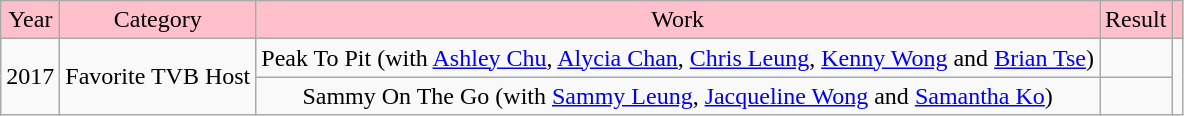<table class="wikitable">
<tr style="background:pink; color:black" align=center>
<td>Year</td>
<td>Category</td>
<td>Work</td>
<td>Result</td>
<td class="unsortable"></td>
</tr>
<tr align="center">
<td rowspan=2>2017</td>
<td rowspan="2">Favorite TVB Host</td>
<td>Peak To Pit (with <a href='#'>Ashley Chu</a>, <a href='#'>Alycia Chan</a>, <a href='#'>Chris Leung</a>, <a href='#'>Kenny Wong</a> and <a href='#'>Brian Tse</a>)</td>
<td></td>
<td rowspan="2"></td>
</tr>
<tr align="center">
<td>Sammy On The Go (with <a href='#'>Sammy Leung</a>, <a href='#'>Jacqueline Wong</a> and <a href='#'>Samantha Ko</a>)</td>
<td></td>
</tr>
</table>
